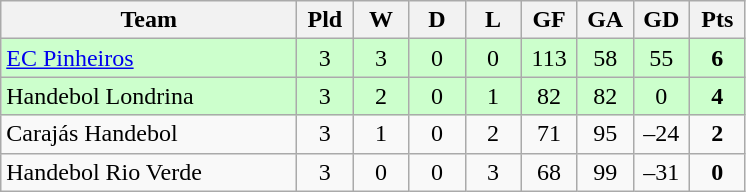<table class="wikitable" style="text-align: center;">
<tr>
<th width="190">Team</th>
<th width="30">Pld</th>
<th width="30">W</th>
<th width="30">D</th>
<th width="30">L</th>
<th width="30">GF</th>
<th width="30">GA</th>
<th width="30">GD</th>
<th width="30">Pts</th>
</tr>
<tr bgcolor=#ccffcc>
<td align="left"> <a href='#'>EC Pinheiros</a></td>
<td>3</td>
<td>3</td>
<td>0</td>
<td>0</td>
<td>113</td>
<td>58</td>
<td>55</td>
<td><strong>6</strong></td>
</tr>
<tr bgcolor=#ccffcc>
<td align="left"> Handebol Londrina</td>
<td>3</td>
<td>2</td>
<td>0</td>
<td>1</td>
<td>82</td>
<td>82</td>
<td>0</td>
<td><strong>4</strong></td>
</tr>
<tr>
<td align="left"> Carajás Handebol</td>
<td>3</td>
<td>1</td>
<td>0</td>
<td>2</td>
<td>71</td>
<td>95</td>
<td>–24</td>
<td><strong>2</strong></td>
</tr>
<tr>
<td align="left"> Handebol Rio Verde</td>
<td>3</td>
<td>0</td>
<td>0</td>
<td>3</td>
<td>68</td>
<td>99</td>
<td>–31</td>
<td><strong>0</strong></td>
</tr>
</table>
